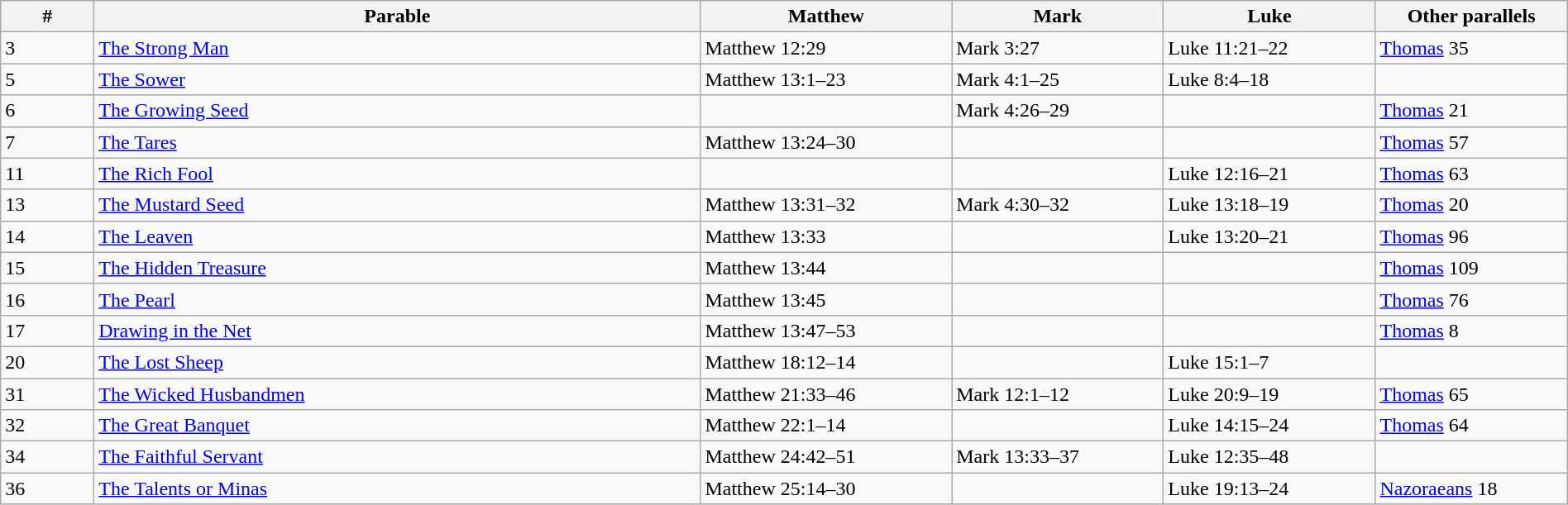<table class="wikitable sortable" style="width:100%">
<tr>
<th width="40">#</th>
<th width="300">Parable</th>
<th width="120">Matthew</th>
<th width="100">Mark</th>
<th width="100">Luke</th>
<th width="90">Other parallels</th>
</tr>
<tr>
<td>3</td>
<td><a href='#'>The Strong Man</a></td>
<td>Matthew 12:29</td>
<td>Mark 3:27</td>
<td>Luke 11:21–22</td>
<td><a href='#'>Thomas</a> 35</td>
</tr>
<tr>
<td>5</td>
<td><a href='#'>The Sower</a></td>
<td>Matthew 13:1–23</td>
<td>Mark 4:1–25</td>
<td>Luke 8:4–18</td>
<td></td>
</tr>
<tr>
<td>6</td>
<td><a href='#'>The Growing Seed</a></td>
<td></td>
<td>Mark 4:26–29</td>
<td></td>
<td><a href='#'>Thomas</a> 21</td>
</tr>
<tr>
<td>7</td>
<td><a href='#'>The Tares</a></td>
<td>Matthew 13:24–30</td>
<td></td>
<td></td>
<td><a href='#'>Thomas</a> 57</td>
</tr>
<tr>
<td>11</td>
<td><a href='#'>The Rich Fool</a></td>
<td></td>
<td></td>
<td>Luke 12:16–21</td>
<td><a href='#'>Thomas</a> 63</td>
</tr>
<tr>
<td>13</td>
<td><a href='#'>The Mustard Seed</a></td>
<td>Matthew 13:31–32</td>
<td>Mark 4:30–32</td>
<td>Luke 13:18–19</td>
<td><a href='#'>Thomas</a> 20</td>
</tr>
<tr>
<td>14</td>
<td><a href='#'>The Leaven</a></td>
<td>Matthew 13:33</td>
<td></td>
<td>Luke 13:20–21</td>
<td><a href='#'>Thomas</a> 96</td>
</tr>
<tr>
<td>15</td>
<td><a href='#'>The Hidden Treasure</a></td>
<td>Matthew 13:44</td>
<td></td>
<td></td>
<td><a href='#'>Thomas</a> 109</td>
</tr>
<tr>
<td>16</td>
<td><a href='#'>The Pearl</a></td>
<td>Matthew 13:45</td>
<td></td>
<td></td>
<td><a href='#'>Thomas</a> 76</td>
</tr>
<tr>
<td>17</td>
<td><a href='#'>Drawing in the Net</a></td>
<td>Matthew 13:47–53</td>
<td></td>
<td></td>
<td><a href='#'>Thomas</a> 8</td>
</tr>
<tr>
<td>20</td>
<td><a href='#'>The Lost Sheep</a></td>
<td>Matthew 18:12–14</td>
<td></td>
<td>Luke 15:1–7</td>
<td></td>
</tr>
<tr>
<td>31</td>
<td><a href='#'>The Wicked Husbandmen</a></td>
<td>Matthew 21:33–46</td>
<td>Mark 12:1–12</td>
<td>Luke 20:9–19</td>
<td><a href='#'>Thomas</a> 65</td>
</tr>
<tr>
<td>32</td>
<td><a href='#'>The Great Banquet</a></td>
<td>Matthew 22:1–14</td>
<td></td>
<td>Luke 14:15–24</td>
<td><a href='#'>Thomas</a> 64</td>
</tr>
<tr>
<td>34</td>
<td><a href='#'>The Faithful Servant</a></td>
<td>Matthew 24:42–51</td>
<td>Mark 13:33–37</td>
<td>Luke 12:35–48</td>
<td></td>
</tr>
<tr>
<td>36</td>
<td><a href='#'>The Talents or Minas</a></td>
<td>Matthew 25:14–30</td>
<td></td>
<td>Luke 19:13–24</td>
<td><a href='#'>Nazoraeans</a> 18</td>
</tr>
</table>
